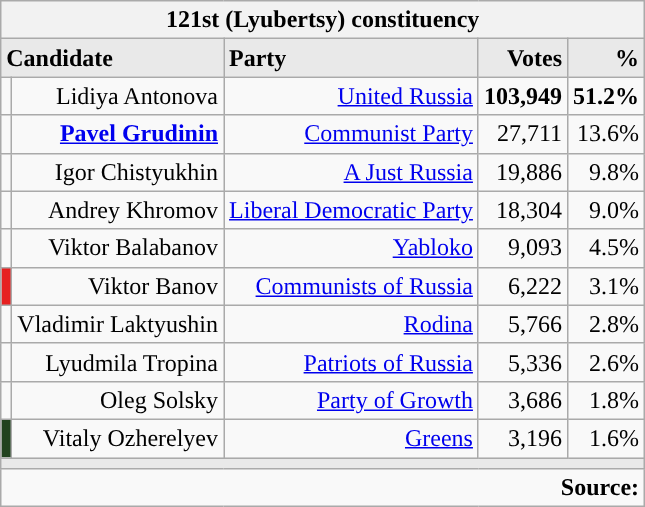<table class=wikitable style=text-align:right>
<tr>
<th colspan=7>121st (Lyubertsy) constituency</th>
</tr>
<tr>
<th colspan=2 style="background-color:#E9E9E9;text-align:left;vertical-align:top;">Candidate</th>
<th style="background-color:#E9E9E9;text-align:left;vertical-align:top;">Party</th>
<th style="background-color:#E9E9E9;text-align:right;">Votes</th>
<th style="background-color:#E9E9E9;text-align:right;">%</th>
</tr>
<tr>
<td style="background-color: "></td>
<td>Lidiya Antonova</td>
<td><a href='#'>United Russia</a></td>
<td><strong>103,949</strong></td>
<td><strong>51.2%</strong></td>
</tr>
<tr>
<td style="background-color: "></td>
<td><strong><a href='#'>Pavel Grudinin</a></strong></td>
<td><a href='#'>Communist Party</a></td>
<td>27,711</td>
<td>13.6%</td>
</tr>
<tr>
<td style="background-color: "></td>
<td>Igor Chistyukhin</td>
<td><a href='#'>A Just Russia</a></td>
<td>19,886</td>
<td>9.8%</td>
</tr>
<tr>
<td style="background-color: "></td>
<td>Andrey Khromov</td>
<td><a href='#'>Liberal Democratic Party</a></td>
<td>18,304</td>
<td>9.0%</td>
</tr>
<tr>
<td style="background-color: "></td>
<td>Viktor Balabanov</td>
<td><a href='#'>Yabloko</a></td>
<td>9,093</td>
<td>4.5%</td>
</tr>
<tr>
<td style="background: #E62020;"></td>
<td>Viktor Banov</td>
<td><a href='#'>Communists of Russia</a></td>
<td>6,222</td>
<td>3.1%</td>
</tr>
<tr>
<td style="background-color: "></td>
<td>Vladimir Laktyushin</td>
<td><a href='#'>Rodina</a></td>
<td>5,766</td>
<td>2.8%</td>
</tr>
<tr>
<td style="background-color: "></td>
<td>Lyudmila Tropina</td>
<td><a href='#'>Patriots of Russia</a></td>
<td>5,336</td>
<td>2.6%</td>
</tr>
<tr>
<td style="background-color: "></td>
<td>Oleg Solsky</td>
<td><a href='#'>Party of Growth</a></td>
<td>3,686</td>
<td>1.8%</td>
</tr>
<tr>
<td style="background: #21421E;"></td>
<td>Vitaly Ozherelyev</td>
<td><a href='#'>Greens</a></td>
<td>3,196</td>
<td>1.6%</td>
</tr>
<tr>
<td colspan="5" style="background-color:#E9E9E9;"></td>
</tr>
<tr style="font-weight:bold">
<td colspan="5">Source:</td>
</tr>
</table>
